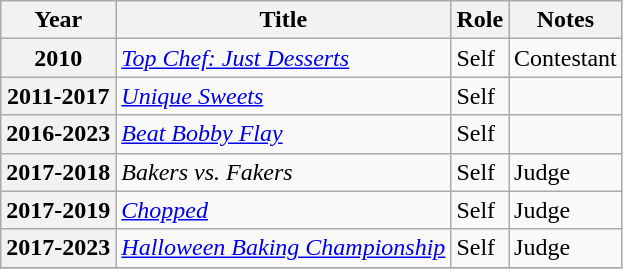<table class="wikitable plainrowheaders sortable">
<tr>
<th scope="col">Year</th>
<th scope="col">Title</th>
<th scope="col">Role</th>
<th scope="col" class="unsortable">Notes</th>
</tr>
<tr>
<th scope="row">2010</th>
<td><em><a href='#'>Top Chef: Just Desserts</a></em></td>
<td>Self</td>
<td>Contestant</td>
</tr>
<tr>
<th scope="row">2011-2017</th>
<td><em><a href='#'>Unique Sweets</a></em></td>
<td>Self</td>
<td></td>
</tr>
<tr>
<th scope="row">2016-2023</th>
<td><em><a href='#'>Beat Bobby Flay</a></em></td>
<td>Self</td>
<td></td>
</tr>
<tr>
<th scope="row">2017-2018</th>
<td><em>Bakers vs. Fakers</em></td>
<td>Self</td>
<td>Judge</td>
</tr>
<tr>
<th scope="row">2017-2019</th>
<td><em><a href='#'>Chopped</a></em></td>
<td>Self</td>
<td>Judge</td>
</tr>
<tr>
<th scope="row">2017-2023</th>
<td><em><a href='#'>Halloween Baking Championship</a></em></td>
<td>Self</td>
<td>Judge</td>
</tr>
<tr>
</tr>
</table>
